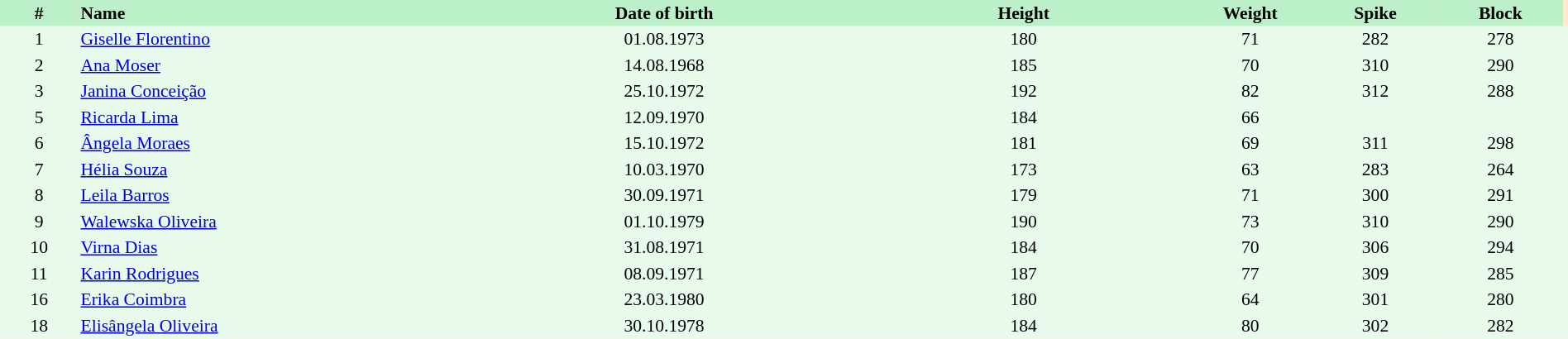<table border=0 cellpadding=2 cellspacing=0  |- bgcolor=#FFECCE style="text-align:center; font-size:90%;" width=100%>
<tr bgcolor=#BBF0C9>
<th width=5%>#</th>
<th width=25% align=left>Name</th>
<th width=25%>Date of birth</th>
<th width=21%>Height</th>
<th width=8%>Weight</th>
<th width=8%>Spike</th>
<th width=8%>Block</th>
</tr>
<tr bgcolor=#E7FAEC>
<td>1</td>
<td align=left><a href='#'>Giselle Florentino</a></td>
<td>01.08.1973</td>
<td>180</td>
<td>71</td>
<td>282</td>
<td>278</td>
<td></td>
</tr>
<tr bgcolor=#E7FAEC>
<td>2</td>
<td align=left><a href='#'>Ana Moser</a></td>
<td>14.08.1968</td>
<td>185</td>
<td>70</td>
<td>310</td>
<td>290</td>
<td></td>
</tr>
<tr bgcolor=#E7FAEC>
<td>3</td>
<td align=left><a href='#'>Janina Conceição</a></td>
<td>25.10.1972</td>
<td>192</td>
<td>82</td>
<td>312</td>
<td>288</td>
<td></td>
</tr>
<tr bgcolor=#E7FAEC>
<td>5</td>
<td align=left><a href='#'>Ricarda Lima</a></td>
<td>12.09.1970</td>
<td>184</td>
<td>66</td>
<td></td>
<td></td>
<td></td>
</tr>
<tr bgcolor=#E7FAEC>
<td>6</td>
<td align=left><a href='#'>Ângela Moraes</a></td>
<td>15.10.1972</td>
<td>181</td>
<td>69</td>
<td>311</td>
<td>298</td>
<td></td>
</tr>
<tr bgcolor=#E7FAEC>
<td>7</td>
<td align=left><a href='#'>Hélia Souza</a></td>
<td>10.03.1970</td>
<td>173</td>
<td>63</td>
<td>283</td>
<td>264</td>
<td></td>
</tr>
<tr bgcolor=#E7FAEC>
<td>8</td>
<td align=left><a href='#'>Leila Barros</a></td>
<td>30.09.1971</td>
<td>179</td>
<td>71</td>
<td>300</td>
<td>291</td>
<td></td>
</tr>
<tr bgcolor=#E7FAEC>
<td>9</td>
<td align=left><a href='#'>Walewska Oliveira</a></td>
<td>01.10.1979</td>
<td>190</td>
<td>73</td>
<td>310</td>
<td>290</td>
<td></td>
</tr>
<tr bgcolor=#E7FAEC>
<td>10</td>
<td align=left><a href='#'>Virna Dias</a></td>
<td>31.08.1971</td>
<td>184</td>
<td>70</td>
<td>306</td>
<td>294</td>
<td></td>
</tr>
<tr bgcolor=#E7FAEC>
<td>11</td>
<td align=left><a href='#'>Karin Rodrigues</a></td>
<td>08.09.1971</td>
<td>187</td>
<td>77</td>
<td>309</td>
<td>285</td>
<td></td>
</tr>
<tr bgcolor=#E7FAEC>
<td>16</td>
<td align=left><a href='#'>Erika Coimbra</a></td>
<td>23.03.1980</td>
<td>180</td>
<td>64</td>
<td>301</td>
<td>280</td>
<td></td>
</tr>
<tr bgcolor=#E7FAEC>
<td>18</td>
<td align=left><a href='#'>Elisângela Oliveira</a></td>
<td>30.10.1978</td>
<td>184</td>
<td>80</td>
<td>302</td>
<td>282</td>
<td></td>
</tr>
</table>
